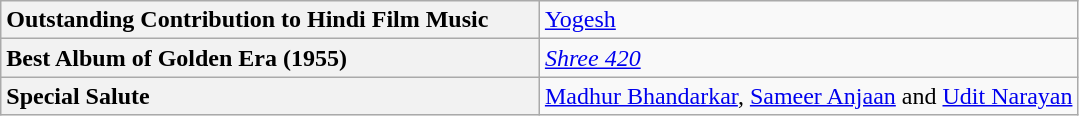<table class="wikitable">
<tr>
<th style="text-align: left; width:50%;">Outstanding Contribution to Hindi Film Music</th>
<td><a href='#'>Yogesh</a></td>
</tr>
<tr>
<th style="text-align: left;">Best Album of Golden Era (1955)</th>
<td><em><a href='#'>Shree 420</a></em></td>
</tr>
<tr>
<th style="text-align: left;">Special Salute</th>
<td><a href='#'>Madhur Bhandarkar</a>, <a href='#'>Sameer Anjaan</a> and <a href='#'>Udit Narayan</a></td>
</tr>
</table>
